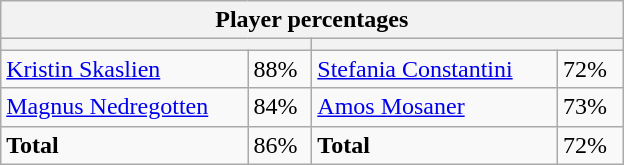<table class="wikitable">
<tr>
<th colspan=4 width=400>Player percentages</th>
</tr>
<tr>
<th colspan=2 width=200 style="white-space:nowrap;"></th>
<th colspan=2 width=200 style="white-space:nowrap;"></th>
</tr>
<tr>
<td><a href='#'>Kristin Skaslien</a></td>
<td>88%</td>
<td><a href='#'>Stefania Constantini</a></td>
<td>72%</td>
</tr>
<tr>
<td><a href='#'>Magnus Nedregotten</a></td>
<td>84%</td>
<td><a href='#'>Amos Mosaner</a></td>
<td>73%</td>
</tr>
<tr>
<td><strong>Total</strong></td>
<td>86%</td>
<td><strong>Total</strong></td>
<td>72%</td>
</tr>
</table>
